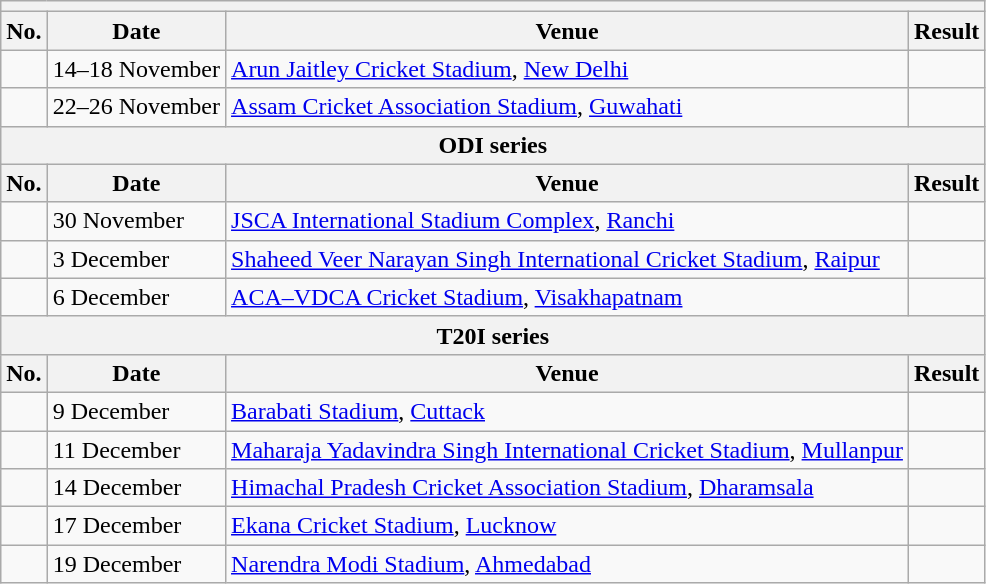<table class="wikitable">
<tr>
<th colspan="4"></th>
</tr>
<tr>
<th>No.</th>
<th>Date</th>
<th>Venue</th>
<th>Result</th>
</tr>
<tr>
<td></td>
<td>14–18 November</td>
<td><a href='#'>Arun Jaitley Cricket Stadium</a>, <a href='#'>New Delhi</a></td>
<td></td>
</tr>
<tr>
<td></td>
<td>22–26 November</td>
<td><a href='#'>Assam Cricket Association Stadium</a>, <a href='#'>Guwahati</a></td>
<td></td>
</tr>
<tr>
<th colspan="4">ODI series</th>
</tr>
<tr>
<th>No.</th>
<th>Date</th>
<th>Venue</th>
<th>Result</th>
</tr>
<tr>
<td></td>
<td>30 November</td>
<td><a href='#'>JSCA International Stadium Complex</a>, <a href='#'>Ranchi</a></td>
<td></td>
</tr>
<tr>
<td></td>
<td>3 December</td>
<td><a href='#'>Shaheed Veer Narayan Singh International Cricket Stadium</a>, <a href='#'>Raipur</a></td>
<td></td>
</tr>
<tr>
<td></td>
<td>6 December</td>
<td><a href='#'>ACA–VDCA Cricket Stadium</a>, <a href='#'>Visakhapatnam</a></td>
<td></td>
</tr>
<tr>
<th colspan="4">T20I series</th>
</tr>
<tr>
<th>No.</th>
<th>Date</th>
<th>Venue</th>
<th>Result</th>
</tr>
<tr>
<td></td>
<td>9 December</td>
<td><a href='#'>Barabati Stadium</a>, <a href='#'>Cuttack</a></td>
<td></td>
</tr>
<tr>
<td></td>
<td>11 December</td>
<td><a href='#'>Maharaja Yadavindra Singh International Cricket Stadium</a>, <a href='#'>Mullanpur</a></td>
<td></td>
</tr>
<tr>
<td></td>
<td>14 December</td>
<td><a href='#'>Himachal Pradesh Cricket Association Stadium</a>, <a href='#'>Dharamsala</a></td>
<td></td>
</tr>
<tr>
<td></td>
<td>17 December</td>
<td><a href='#'>Ekana Cricket Stadium</a>, <a href='#'>Lucknow</a></td>
<td></td>
</tr>
<tr>
<td></td>
<td>19 December</td>
<td><a href='#'>Narendra Modi Stadium</a>, <a href='#'>Ahmedabad</a></td>
<td></td>
</tr>
</table>
